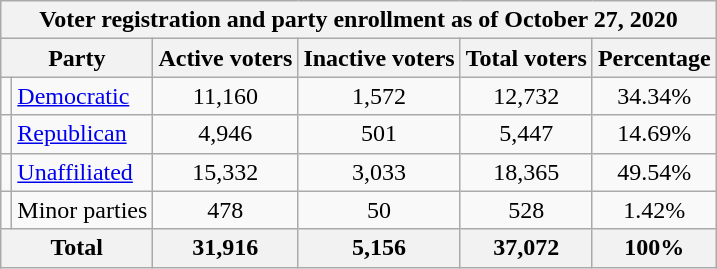<table class=wikitable>
<tr>
<th colspan = 6>Voter registration and party enrollment as of October 27, 2020</th>
</tr>
<tr>
<th colspan = 2>Party</th>
<th>Active voters</th>
<th>Inactive voters</th>
<th>Total voters</th>
<th>Percentage</th>
</tr>
<tr>
<td></td>
<td><a href='#'>Democratic</a></td>
<td style="text-align:center;">11,160</td>
<td style="text-align:center;">1,572</td>
<td style="text-align:center;">12,732</td>
<td style="text-align:center;">34.34%</td>
</tr>
<tr>
<td></td>
<td><a href='#'>Republican</a></td>
<td style="text-align:center;">4,946</td>
<td style="text-align:center;">501</td>
<td style="text-align:center;">5,447</td>
<td style="text-align:center;">14.69%</td>
</tr>
<tr>
<td></td>
<td><a href='#'>Unaffiliated</a></td>
<td style="text-align:center;">15,332</td>
<td style="text-align:center;">3,033</td>
<td style="text-align:center;">18,365</td>
<td style="text-align:center;">49.54%</td>
</tr>
<tr>
<td></td>
<td>Minor parties</td>
<td style="text-align:center;">478</td>
<td style="text-align:center;">50</td>
<td style="text-align:center;">528</td>
<td style="text-align:center;">1.42%</td>
</tr>
<tr>
<th colspan = 2>Total</th>
<th style="text-align:center;">31,916</th>
<th style="text-align:center;">5,156</th>
<th style="text-align:center;">37,072</th>
<th style="text-align:center;">100%</th>
</tr>
</table>
